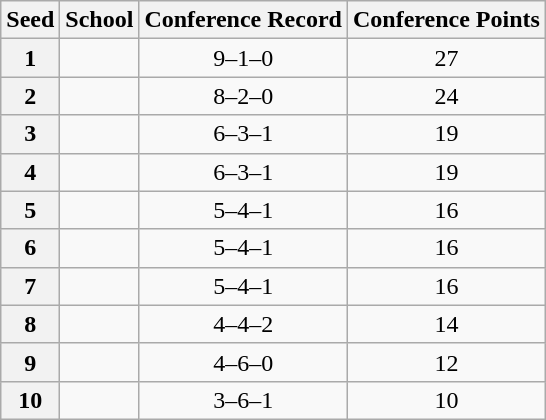<table class="wikitable sortable" style="text-align:center">
<tr>
<th scope="col">Seed</th>
<th scope="col">School</th>
<th scope="col">Conference Record</th>
<th scope="col">Conference Points</th>
</tr>
<tr>
<th scope="row">1</th>
<td style=><strong><a href='#'></a></strong></td>
<td>9–1–0</td>
<td>27</td>
</tr>
<tr>
<th scope="row">2</th>
<td style=><strong><a href='#'></a></strong></td>
<td>8–2–0</td>
<td>24</td>
</tr>
<tr>
<th scope="row">3</th>
<td style=><strong><a href='#'></a></strong></td>
<td>6–3–1</td>
<td>19</td>
</tr>
<tr>
<th scope="row">4</th>
<td style=><strong><a href='#'></a></strong></td>
<td>6–3–1</td>
<td>19</td>
</tr>
<tr>
<th scope="row">5</th>
<td style=><strong><a href='#'></a></strong></td>
<td>5–4–1</td>
<td>16</td>
</tr>
<tr>
<th scope="row">6</th>
<td style=><strong><a href='#'></a></strong></td>
<td>5–4–1</td>
<td>16</td>
</tr>
<tr>
<th scope="row">7</th>
<td style=><strong><a href='#'></a></strong></td>
<td>5–4–1</td>
<td>16</td>
</tr>
<tr>
<th scope="row">8</th>
<td style=><strong><a href='#'></a></strong></td>
<td>4–4–2</td>
<td>14</td>
</tr>
<tr>
<th scope="row">9</th>
<td style=><strong><a href='#'></a></strong></td>
<td>4–6–0</td>
<td>12</td>
</tr>
<tr>
<th scope="row">10</th>
<td style=><strong><a href='#'></a></strong></td>
<td>3–6–1</td>
<td>10</td>
</tr>
</table>
